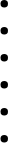<table>
<tr>
<td><br><ul><li></li><li></li><li></li><li></li><li></li><li></li></ul></td>
</tr>
</table>
